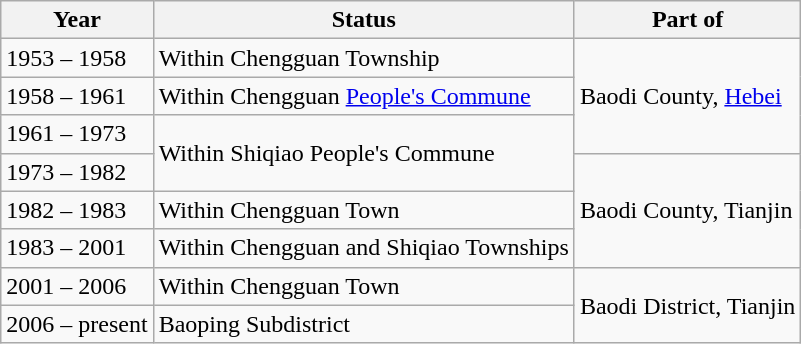<table class="wikitable">
<tr>
<th>Year</th>
<th>Status</th>
<th>Part of</th>
</tr>
<tr>
<td>1953 – 1958</td>
<td>Within Chengguan Township</td>
<td rowspan="3">Baodi County, <a href='#'>Hebei</a></td>
</tr>
<tr>
<td>1958 – 1961</td>
<td>Within Chengguan <a href='#'>People's Commune</a></td>
</tr>
<tr>
<td>1961 – 1973</td>
<td rowspan="2">Within Shiqiao People's Commune</td>
</tr>
<tr>
<td>1973 – 1982</td>
<td rowspan="3">Baodi County, Tianjin</td>
</tr>
<tr>
<td>1982 – 1983</td>
<td>Within Chengguan Town</td>
</tr>
<tr>
<td>1983 – 2001</td>
<td>Within Chengguan and Shiqiao Townships</td>
</tr>
<tr>
<td>2001 – 2006</td>
<td>Within Chengguan Town</td>
<td rowspan="2">Baodi District, Tianjin</td>
</tr>
<tr>
<td>2006 – present</td>
<td>Baoping Subdistrict</td>
</tr>
</table>
